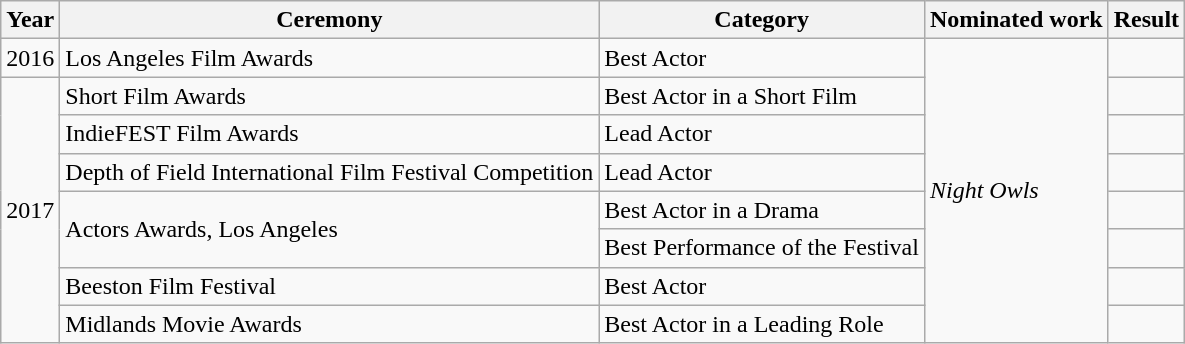<table class="wikitable">
<tr>
<th>Year</th>
<th>Ceremony</th>
<th>Category</th>
<th>Nominated work</th>
<th>Result</th>
</tr>
<tr>
<td>2016</td>
<td>Los Angeles Film Awards</td>
<td>Best Actor</td>
<td rowspan="8"><em>Night Owls</em></td>
<td></td>
</tr>
<tr>
<td rowspan="7">2017</td>
<td>Short Film Awards</td>
<td>Best Actor in a Short Film</td>
<td></td>
</tr>
<tr>
<td>IndieFEST Film Awards</td>
<td>Lead Actor</td>
<td></td>
</tr>
<tr>
<td>Depth of Field International Film Festival Competition</td>
<td>Lead Actor</td>
<td></td>
</tr>
<tr>
<td rowspan="2">Actors Awards, Los Angeles</td>
<td>Best Actor in a Drama</td>
<td></td>
</tr>
<tr>
<td>Best Performance of the Festival</td>
<td></td>
</tr>
<tr>
<td>Beeston Film Festival</td>
<td>Best Actor</td>
<td></td>
</tr>
<tr>
<td>Midlands Movie Awards</td>
<td>Best Actor in a Leading Role</td>
<td></td>
</tr>
</table>
